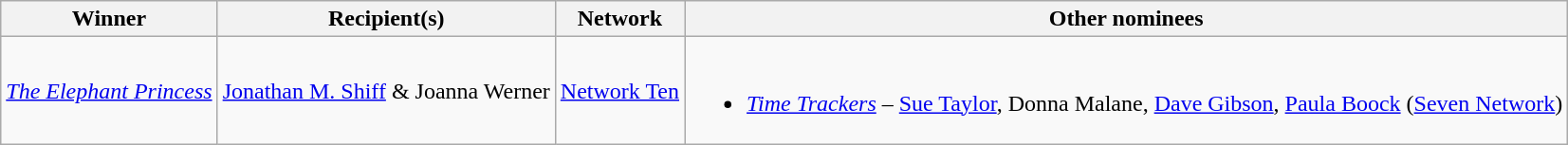<table class="wikitable">
<tr>
<th>Winner</th>
<th>Recipient(s)</th>
<th>Network</th>
<th>Other nominees</th>
</tr>
<tr>
<td><em><a href='#'>The Elephant Princess</a></em></td>
<td><a href='#'>Jonathan M. Shiff</a> & Joanna Werner</td>
<td align="center"><a href='#'>Network Ten</a></td>
<td><br><ul><li><em><a href='#'>Time Trackers</a> –</em> <a href='#'>Sue Taylor</a>, Donna Malane, <a href='#'>Dave Gibson</a>, <a href='#'>Paula Boock</a> (<a href='#'>Seven Network</a>)</li></ul></td>
</tr>
</table>
